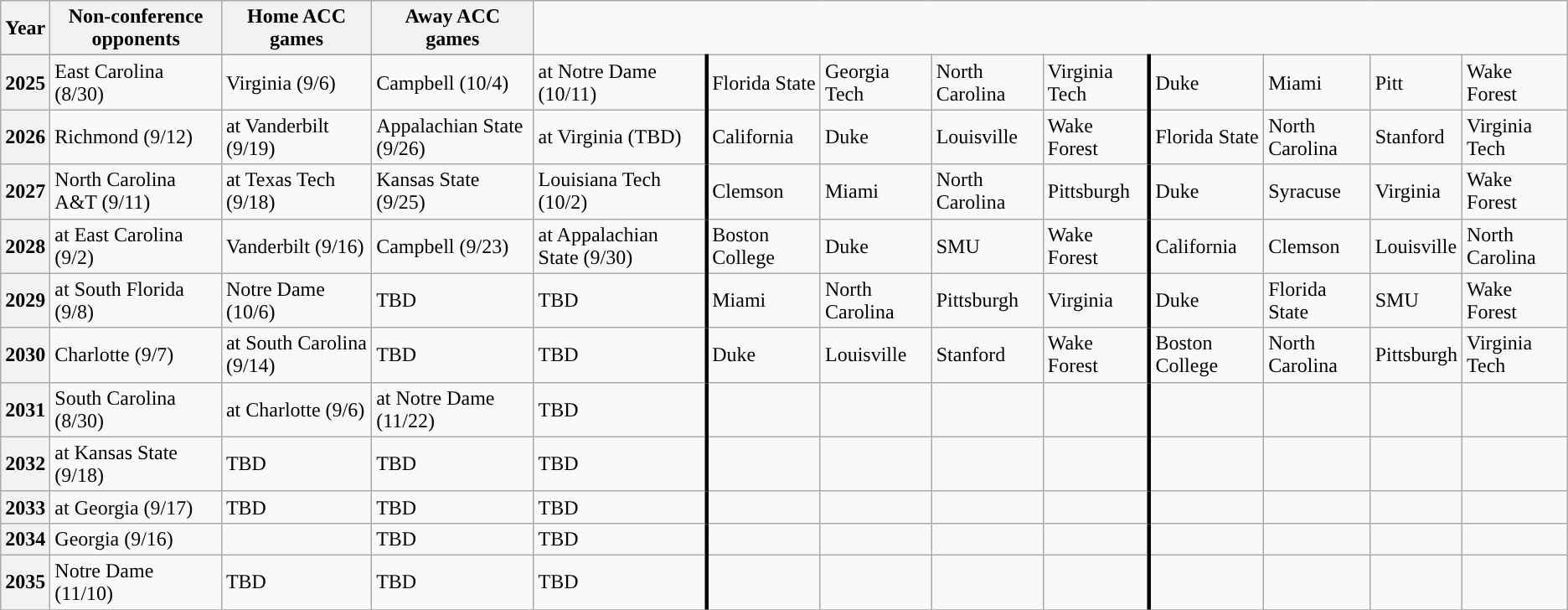<table class="wikitable">
<tr>
<th style="background:#">Year</th>
<th style="background:#">Non-conference opponents</th>
<th style="background:#">Home ACC games</th>
<th style="background:#">Away ACC games</th>
</tr>
<tr>
</tr>
<tr>
<th style="background:#">2025</th>
<td>East Carolina (8/30)</td>
<td>Virginia (9/6)</td>
<td>Campbell (10/4)</td>
<td>at Notre Dame (10/11)</td>
<td style="border-left: solid;">Florida State</td>
<td>Georgia Tech</td>
<td>North Carolina</td>
<td>Virginia Tech</td>
<td style="border-left: solid;">Duke</td>
<td>Miami</td>
<td>Pitt</td>
<td>Wake Forest</td>
</tr>
<tr>
<th style="background:#">2026</th>
<td>Richmond (9/12)</td>
<td>at Vanderbilt (9/19)</td>
<td>Appalachian State (9/26)</td>
<td>at Virginia (TBD)</td>
<td style="border-left: solid;">California</td>
<td>Duke</td>
<td>Louisville</td>
<td>Wake Forest</td>
<td style="border-left: solid;">Florida State</td>
<td>North Carolina</td>
<td>Stanford</td>
<td>Virginia Tech</td>
</tr>
<tr>
<th style="background:#">2027</th>
<td>North Carolina A&T (9/11)</td>
<td>at Texas Tech (9/18)</td>
<td>Kansas State (9/25)</td>
<td>Louisiana Tech (10/2)</td>
<td style="border-left: solid;">Clemson</td>
<td>Miami</td>
<td>North Carolina</td>
<td>Pittsburgh</td>
<td style="border-left: solid;">Duke</td>
<td>Syracuse</td>
<td>Virginia</td>
<td>Wake Forest</td>
</tr>
<tr>
<th style="background:#">2028</th>
<td>at East Carolina (9/2)</td>
<td>Vanderbilt (9/16)</td>
<td>Campbell (9/23)</td>
<td>at Appalachian State (9/30)</td>
<td style="border-left: solid;">Boston College</td>
<td>Duke</td>
<td>SMU</td>
<td>Wake Forest</td>
<td style="border-left: solid;">California</td>
<td>Clemson</td>
<td>Louisville</td>
<td>North Carolina</td>
</tr>
<tr>
<th style="background:#">2029</th>
<td>at South Florida (9/8)</td>
<td>Notre Dame (10/6)</td>
<td>TBD</td>
<td>TBD</td>
<td style="border-left: solid;">Miami</td>
<td>North Carolina</td>
<td>Pittsburgh</td>
<td>Virginia</td>
<td style="border-left: solid;">Duke</td>
<td>Florida State</td>
<td>SMU</td>
<td>Wake Forest</td>
</tr>
<tr>
<th style="background:#">2030</th>
<td>Charlotte (9/7)</td>
<td>at South Carolina (9/14)</td>
<td>TBD</td>
<td>TBD</td>
<td style="border-left: solid;">Duke</td>
<td>Louisville</td>
<td>Stanford</td>
<td>Wake Forest</td>
<td style="border-left: solid;">Boston College</td>
<td>North Carolina</td>
<td>Pittsburgh</td>
<td>Virginia Tech</td>
</tr>
<tr>
<th style="background:#">2031</th>
<td>South Carolina (8/30)</td>
<td>at Charlotte (9/6)</td>
<td>at Notre Dame (11/22)</td>
<td>TBD</td>
<td style="border-left: solid;"></td>
<td></td>
<td></td>
<td></td>
<td style="border-left: solid;"></td>
<td></td>
<td></td>
<td></td>
</tr>
<tr>
<th style="background:#">2032</th>
<td>at Kansas State (9/18)</td>
<td>TBD</td>
<td>TBD</td>
<td>TBD</td>
<td style="border-left: solid;"></td>
<td></td>
<td></td>
<td></td>
<td style="border-left: solid;"></td>
<td></td>
<td></td>
<td></td>
</tr>
<tr>
<th style="background:#">2033</th>
<td>at Georgia (9/17)</td>
<td>TBD</td>
<td>TBD</td>
<td>TBD</td>
<td style="border-left: solid;"></td>
<td></td>
<td></td>
<td></td>
<td style="border-left: solid;"></td>
<td></td>
<td></td>
<td></td>
</tr>
<tr>
<th style="background:#">2034</th>
<td>Georgia (9/16)</td>
<td></td>
<td>TBD</td>
<td>TBD</td>
<td style="border-left: solid;"></td>
<td></td>
<td></td>
<td></td>
<td style="border-left: solid;"></td>
<td></td>
<td></td>
<td></td>
</tr>
<tr>
<th style="background:#">2035</th>
<td>Notre Dame (11/10)</td>
<td>TBD</td>
<td>TBD</td>
<td>TBD</td>
<td style="border-left: solid;"></td>
<td></td>
<td></td>
<td></td>
<td style="border-left: solid;"></td>
<td></td>
<td></td>
<td></td>
</tr>
<tr>
</tr>
</table>
